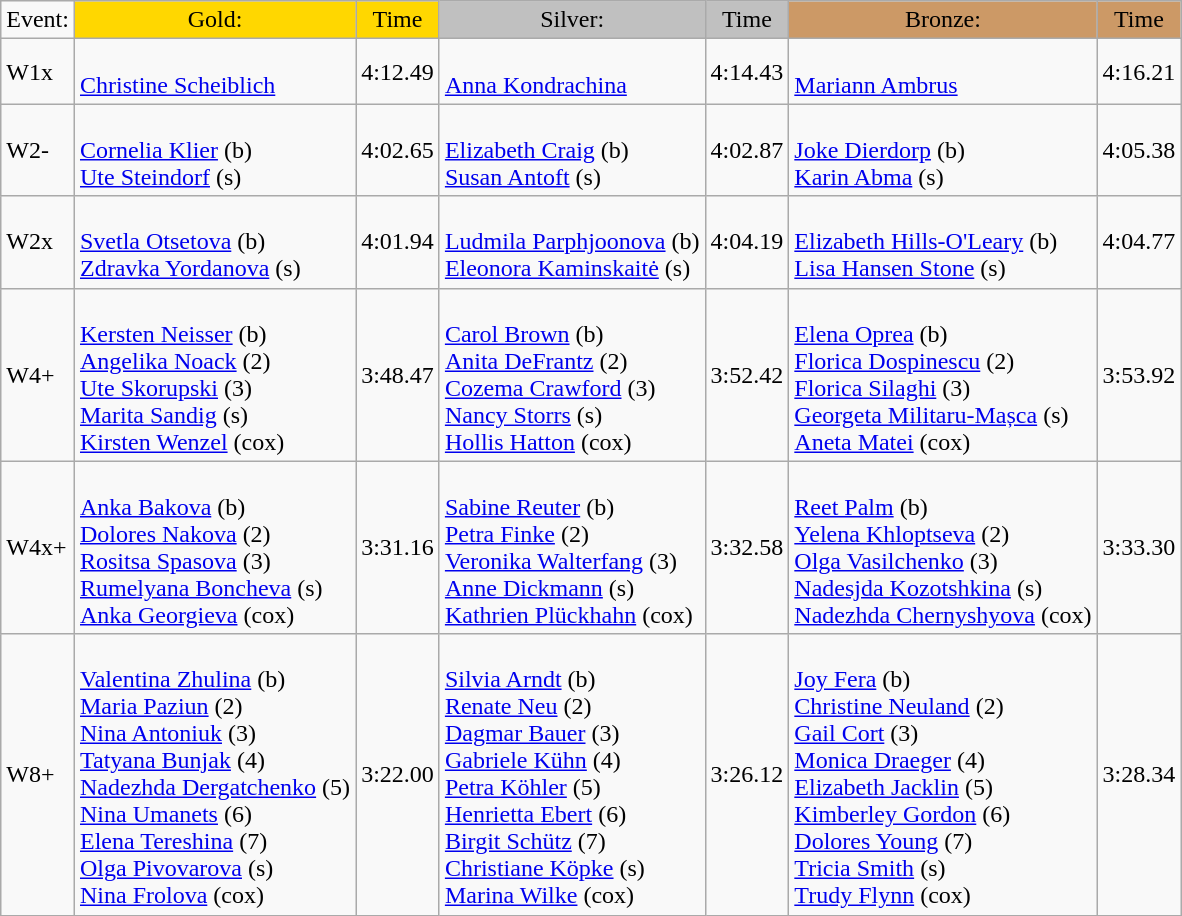<table class="wikitable">
<tr>
<td>Event:</td>
<td style="text-align:center;background-color:gold;">Gold:</td>
<td style="text-align:center;background-color:gold;">Time</td>
<td style="text-align:center;background-color:silver;">Silver:</td>
<td style="text-align:center;background-color:silver;">Time</td>
<td style="text-align:center;background-color:#CC9966;">Bronze:</td>
<td style="text-align:center;background-color:#CC9966;">Time</td>
</tr>
<tr>
<td>W1x</td>
<td> <br> <a href='#'>Christine Scheiblich</a></td>
<td>4:12.49</td>
<td> <br> <a href='#'>Anna Kondrachina</a></td>
<td>4:14.43</td>
<td> <br> <a href='#'>Mariann Ambrus</a></td>
<td>4:16.21</td>
</tr>
<tr>
<td>W2-</td>
<td> <br> <a href='#'>Cornelia Klier</a> (b)<br> <a href='#'>Ute Steindorf</a> (s)</td>
<td>4:02.65</td>
<td> <br> <a href='#'>Elizabeth Craig</a> (b)<br> <a href='#'>Susan Antoft</a> (s)</td>
<td>4:02.87</td>
<td> <br> <a href='#'>Joke Dierdorp</a> (b)<br> <a href='#'>Karin Abma</a> (s)</td>
<td>4:05.38</td>
</tr>
<tr>
<td>W2x</td>
<td> <br> <a href='#'>Svetla Otsetova</a> (b)<br> <a href='#'>Zdravka Yordanova</a> (s)</td>
<td>4:01.94</td>
<td> <br> <a href='#'>Ludmila Parphjoonova</a> (b)<br> <a href='#'>Eleonora Kaminskaitė</a> (s)</td>
<td>4:04.19</td>
<td> <br> <a href='#'>Elizabeth Hills-O'Leary</a> (b)<br> <a href='#'>Lisa Hansen Stone</a> (s)</td>
<td>4:04.77</td>
</tr>
<tr>
<td>W4+</td>
<td> <br> <a href='#'>Kersten Neisser</a> (b)<br> <a href='#'>Angelika Noack</a> (2)<br> <a href='#'>Ute Skorupski</a> (3)<br> <a href='#'>Marita Sandig</a> (s)<br> <a href='#'>Kirsten Wenzel</a> (cox)</td>
<td>3:48.47</td>
<td> <br> <a href='#'>Carol Brown</a> (b)<br> <a href='#'>Anita DeFrantz</a> (2)<br> <a href='#'>Cozema Crawford</a> (3)<br> <a href='#'>Nancy Storrs</a> (s)<br> <a href='#'>Hollis Hatton</a> (cox)</td>
<td>3:52.42</td>
<td> <br> <a href='#'>Elena Oprea</a> (b)<br> <a href='#'>Florica Dospinescu</a> (2)<br> <a href='#'>Florica Silaghi</a> (3)<br> <a href='#'>Georgeta Militaru-Mașca</a> (s)<br> <a href='#'>Aneta Matei</a> (cox)</td>
<td>3:53.92</td>
</tr>
<tr>
<td>W4x+</td>
<td> <br> <a href='#'>Anka Bakova</a> (b)<br> <a href='#'>Dolores Nakova</a> (2)<br> <a href='#'>Rositsa Spasova</a> (3)<br> <a href='#'>Rumelyana Boncheva</a> (s)<br> <a href='#'>Anka Georgieva</a> (cox)</td>
<td>3:31.16</td>
<td> <br> <a href='#'>Sabine Reuter</a> (b)<br> <a href='#'>Petra Finke</a> (2)<br> <a href='#'>Veronika Walterfang</a> (3)<br> <a href='#'>Anne Dickmann</a> (s)<br> <a href='#'>Kathrien Plückhahn</a> (cox)</td>
<td>3:32.58</td>
<td> <br> <a href='#'>Reet Palm</a> (b)<br> <a href='#'>Yelena Khloptseva</a> (2)<br> <a href='#'>Olga Vasilchenko</a> (3)<br> <a href='#'>Nadesjda Kozotshkina</a> (s)<br> <a href='#'>Nadezhda Chernyshyova</a> (cox)</td>
<td>3:33.30</td>
</tr>
<tr>
<td>W8+</td>
<td> <br> <a href='#'>Valentina Zhulina</a> (b)<br> <a href='#'>Maria Paziun</a> (2)<br> <a href='#'>Nina Antoniuk</a> (3)<br> <a href='#'>Tatyana Bunjak</a> (4)<br> <a href='#'>Nadezhda Dergatchenko</a> (5)<br> <a href='#'>Nina Umanets</a> (6)<br> <a href='#'>Elena Tereshina</a> (7)<br> <a href='#'>Olga Pivovarova</a> (s)<br> <a href='#'>Nina Frolova</a> (cox)</td>
<td>3:22.00</td>
<td> <br> <a href='#'>Silvia Arndt</a> (b)<br> <a href='#'>Renate Neu</a> (2)<br> <a href='#'>Dagmar Bauer</a> (3)<br> <a href='#'>Gabriele Kühn</a> (4)<br> <a href='#'>Petra Köhler</a> (5)<br> <a href='#'>Henrietta Ebert</a> (6)<br> <a href='#'>Birgit Schütz</a> (7)<br> <a href='#'>Christiane Köpke</a> (s)<br> <a href='#'>Marina Wilke</a> (cox)</td>
<td>3:26.12</td>
<td> <br> <a href='#'>Joy Fera</a> (b)<br> <a href='#'>Christine Neuland</a> (2)<br> <a href='#'>Gail Cort</a> (3)<br> <a href='#'>Monica Draeger</a> (4)<br> <a href='#'>Elizabeth Jacklin</a> (5)<br> <a href='#'>Kimberley Gordon</a> (6)<br> <a href='#'>Dolores Young</a> (7)<br> <a href='#'>Tricia Smith</a> (s)<br> <a href='#'>Trudy Flynn</a> (cox)</td>
<td>3:28.34</td>
</tr>
</table>
